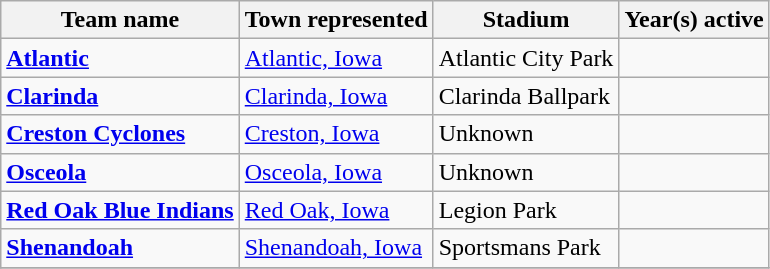<table class="wikitable">
<tr>
<th>Team name</th>
<th>Town represented</th>
<th>Stadium</th>
<th>Year(s) active</th>
</tr>
<tr>
<td><strong><a href='#'>Atlantic</a></strong></td>
<td><a href='#'>Atlantic, Iowa</a></td>
<td>Atlantic City Park</td>
<td></td>
</tr>
<tr>
<td><strong><a href='#'>Clarinda</a></strong></td>
<td><a href='#'>Clarinda, Iowa</a></td>
<td>Clarinda Ballpark</td>
<td></td>
</tr>
<tr>
<td><strong><a href='#'>Creston Cyclones</a></strong></td>
<td><a href='#'>Creston, Iowa</a></td>
<td>Unknown</td>
<td></td>
</tr>
<tr>
<td><strong><a href='#'>Osceola</a></strong></td>
<td><a href='#'>Osceola, Iowa</a></td>
<td>Unknown</td>
<td></td>
</tr>
<tr>
<td><strong><a href='#'>Red Oak Blue Indians</a></strong></td>
<td><a href='#'>Red Oak, Iowa</a></td>
<td>Legion Park</td>
<td></td>
</tr>
<tr>
<td><strong><a href='#'>Shenandoah</a></strong></td>
<td><a href='#'>Shenandoah, Iowa</a></td>
<td>Sportsmans Park</td>
<td></td>
</tr>
<tr>
</tr>
</table>
